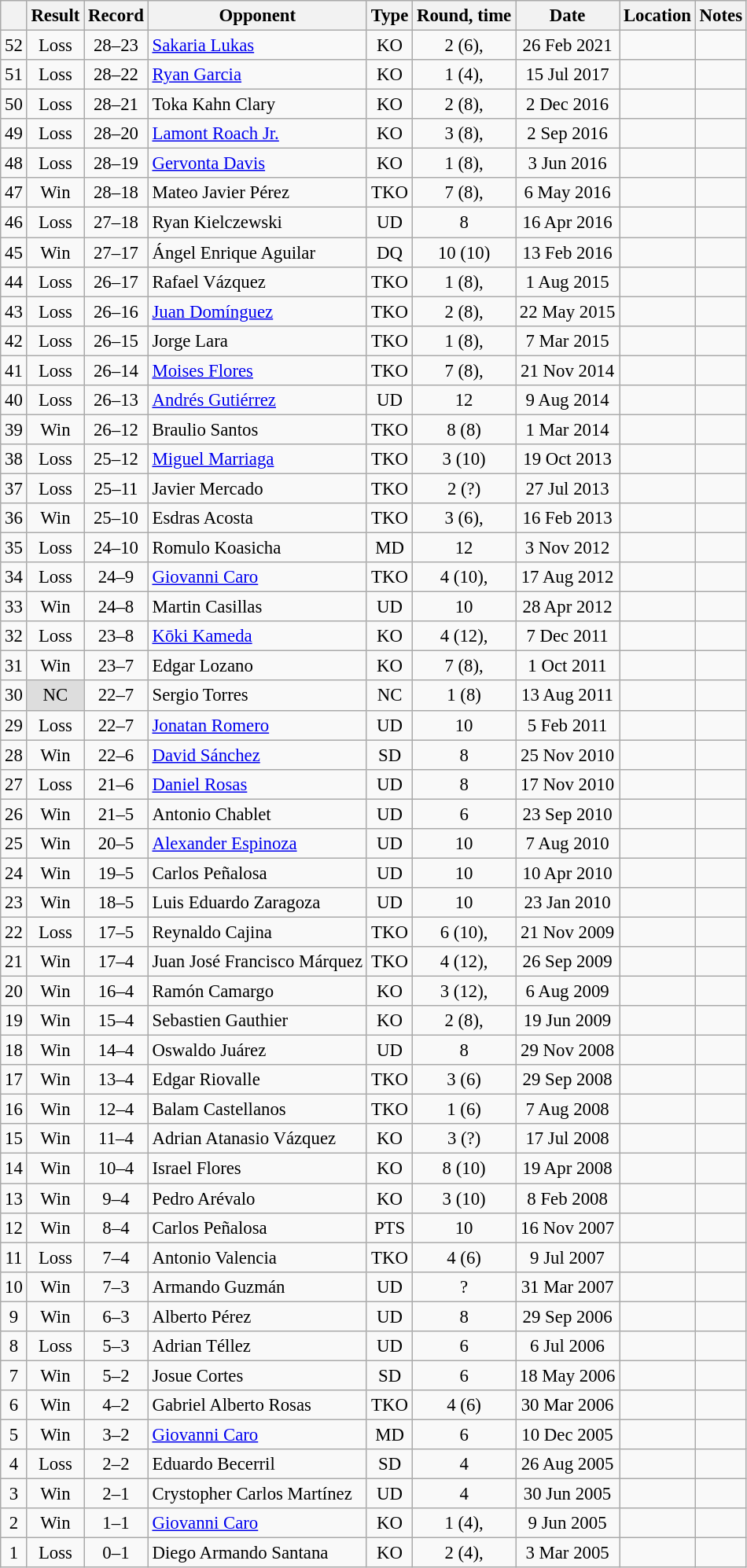<table class="wikitable" style="text-align:center; font-size:95%">
<tr>
<th></th>
<th>Result</th>
<th>Record</th>
<th>Opponent</th>
<th>Type</th>
<th>Round, time</th>
<th>Date</th>
<th>Location</th>
<th>Notes</th>
</tr>
<tr>
<td>52</td>
<td>Loss</td>
<td>28–23 </td>
<td align=left><a href='#'>Sakaria Lukas</a></td>
<td>KO</td>
<td>2 (6), </td>
<td>26 Feb 2021</td>
<td align=left></td>
<td></td>
</tr>
<tr>
<td>51</td>
<td>Loss</td>
<td>28–22 </td>
<td align=left><a href='#'>Ryan Garcia</a></td>
<td>KO</td>
<td>1 (4), </td>
<td>15 Jul 2017</td>
<td align=left></td>
<td></td>
</tr>
<tr>
<td>50</td>
<td>Loss</td>
<td>28–21 </td>
<td align=left>Toka Kahn Clary</td>
<td>KO</td>
<td>2 (8), </td>
<td>2 Dec 2016</td>
<td align=left></td>
<td></td>
</tr>
<tr>
<td>49</td>
<td>Loss</td>
<td>28–20 </td>
<td align=left><a href='#'>Lamont Roach Jr.</a></td>
<td>KO</td>
<td>3 (8), </td>
<td>2 Sep 2016</td>
<td align=left></td>
<td></td>
</tr>
<tr>
<td>48</td>
<td>Loss</td>
<td>28–19 </td>
<td align=left><a href='#'>Gervonta Davis</a></td>
<td>KO</td>
<td>1 (8), </td>
<td>3 Jun 2016</td>
<td align=left></td>
<td></td>
</tr>
<tr>
<td>47</td>
<td>Win</td>
<td>28–18 </td>
<td align=left>Mateo Javier Pérez</td>
<td>TKO</td>
<td>7 (8), </td>
<td>6 May 2016</td>
<td align=left></td>
<td></td>
</tr>
<tr>
<td>46</td>
<td>Loss</td>
<td>27–18 </td>
<td align=left>Ryan Kielczewski</td>
<td>UD</td>
<td>8</td>
<td>16 Apr 2016</td>
<td align=left></td>
<td></td>
</tr>
<tr>
<td>45</td>
<td>Win</td>
<td>27–17 </td>
<td align=left>Ángel Enrique Aguilar</td>
<td>DQ</td>
<td>10 (10)</td>
<td>13 Feb 2016</td>
<td align=left></td>
<td></td>
</tr>
<tr>
<td>44</td>
<td>Loss</td>
<td>26–17 </td>
<td align=left>Rafael Vázquez</td>
<td>TKO</td>
<td>1 (8), </td>
<td>1 Aug 2015</td>
<td align=left></td>
<td></td>
</tr>
<tr>
<td>43</td>
<td>Loss</td>
<td>26–16 </td>
<td align=left><a href='#'>Juan Domínguez</a></td>
<td>TKO</td>
<td>2 (8), </td>
<td>22 May 2015</td>
<td align=left></td>
<td></td>
</tr>
<tr>
<td>42</td>
<td>Loss</td>
<td>26–15 </td>
<td align=left>Jorge Lara</td>
<td>TKO</td>
<td>1 (8), </td>
<td>7 Mar 2015</td>
<td align=left></td>
<td></td>
</tr>
<tr>
<td>41</td>
<td>Loss</td>
<td>26–14 </td>
<td align=left><a href='#'>Moises Flores</a></td>
<td>TKO</td>
<td>7 (8), </td>
<td>21 Nov 2014</td>
<td align=left></td>
<td align=left></td>
</tr>
<tr>
<td>40</td>
<td>Loss</td>
<td>26–13 </td>
<td align=left><a href='#'>Andrés Gutiérrez</a></td>
<td>UD</td>
<td>12</td>
<td>9 Aug 2014</td>
<td align=left></td>
<td align=left></td>
</tr>
<tr>
<td>39</td>
<td>Win</td>
<td>26–12 </td>
<td align=left>Braulio Santos</td>
<td>TKO</td>
<td>8 (8)</td>
<td>1 Mar 2014</td>
<td align=left></td>
<td></td>
</tr>
<tr>
<td>38</td>
<td>Loss</td>
<td>25–12 </td>
<td align=left><a href='#'>Miguel Marriaga</a></td>
<td>TKO</td>
<td>3 (10)</td>
<td>19 Oct 2013</td>
<td align=left></td>
<td></td>
</tr>
<tr>
<td>37</td>
<td>Loss</td>
<td>25–11 </td>
<td align=left>Javier Mercado</td>
<td>TKO</td>
<td>2 (?)</td>
<td>27 Jul 2013</td>
<td align=left></td>
<td></td>
</tr>
<tr>
<td>36</td>
<td>Win</td>
<td>25–10 </td>
<td align=left>Esdras Acosta</td>
<td>TKO</td>
<td>3 (6), </td>
<td>16 Feb 2013</td>
<td align=left></td>
<td></td>
</tr>
<tr>
<td>35</td>
<td>Loss</td>
<td>24–10 </td>
<td align=left>Romulo Koasicha</td>
<td>MD</td>
<td>12</td>
<td>3 Nov 2012</td>
<td align=left></td>
<td align=left></td>
</tr>
<tr>
<td>34</td>
<td>Loss</td>
<td>24–9 </td>
<td align=left><a href='#'>Giovanni Caro</a></td>
<td>TKO</td>
<td>4 (10), </td>
<td>17 Aug 2012</td>
<td align=left></td>
<td></td>
</tr>
<tr>
<td>33</td>
<td>Win</td>
<td>24–8 </td>
<td align=left>Martin Casillas</td>
<td>UD</td>
<td>10</td>
<td>28 Apr 2012</td>
<td align=left></td>
<td></td>
</tr>
<tr>
<td>32</td>
<td>Loss</td>
<td>23–8 </td>
<td align=left><a href='#'>Kōki Kameda</a></td>
<td>KO</td>
<td>4 (12), </td>
<td>7 Dec 2011</td>
<td align=left></td>
<td align=left></td>
</tr>
<tr>
<td>31</td>
<td>Win</td>
<td>23–7 </td>
<td align=left>Edgar Lozano</td>
<td>KO</td>
<td>7 (8), </td>
<td>1 Oct 2011</td>
<td align=left></td>
<td></td>
</tr>
<tr>
<td>30</td>
<td style="background: #DDD">NC</td>
<td>22–7 </td>
<td align=left>Sergio Torres</td>
<td>NC</td>
<td>1 (8)</td>
<td>13 Aug 2011</td>
<td align=left></td>
<td align=left></td>
</tr>
<tr>
<td>29</td>
<td>Loss</td>
<td>22–7</td>
<td align=left><a href='#'>Jonatan Romero</a></td>
<td>UD</td>
<td>10</td>
<td>5 Feb 2011</td>
<td align=left></td>
<td align=left></td>
</tr>
<tr>
<td>28</td>
<td>Win</td>
<td>22–6</td>
<td align=left><a href='#'>David Sánchez</a></td>
<td>SD</td>
<td>8</td>
<td>25 Nov 2010</td>
<td align=left></td>
<td></td>
</tr>
<tr>
<td>27</td>
<td>Loss</td>
<td>21–6</td>
<td align=left><a href='#'>Daniel Rosas</a></td>
<td>UD</td>
<td>8</td>
<td>17 Nov 2010</td>
<td align=left></td>
<td></td>
</tr>
<tr>
<td>26</td>
<td>Win</td>
<td>21–5</td>
<td align=left>Antonio Chablet</td>
<td>UD</td>
<td>6</td>
<td>23 Sep 2010</td>
<td align=left></td>
<td></td>
</tr>
<tr>
<td>25</td>
<td>Win</td>
<td>20–5</td>
<td align=left><a href='#'>Alexander Espinoza</a></td>
<td>UD</td>
<td>10</td>
<td>7 Aug 2010</td>
<td align=left></td>
<td></td>
</tr>
<tr>
<td>24</td>
<td>Win</td>
<td>19–5</td>
<td align=left>Carlos Peñalosa</td>
<td>UD</td>
<td>10</td>
<td>10 Apr 2010</td>
<td align=left></td>
<td></td>
</tr>
<tr>
<td>23</td>
<td>Win</td>
<td>18–5</td>
<td align=left>Luis Eduardo Zaragoza</td>
<td>UD</td>
<td>10</td>
<td>23 Jan 2010</td>
<td align=left></td>
<td></td>
</tr>
<tr>
<td>22</td>
<td>Loss</td>
<td>17–5</td>
<td align=left>Reynaldo Cajina</td>
<td>TKO</td>
<td>6 (10), </td>
<td>21 Nov 2009</td>
<td align=left></td>
<td></td>
</tr>
<tr>
<td>21</td>
<td>Win</td>
<td>17–4</td>
<td align=left>Juan José Francisco Márquez</td>
<td>TKO</td>
<td>4 (12), </td>
<td>26 Sep 2009</td>
<td align=left></td>
<td align=left></td>
</tr>
<tr>
<td>20</td>
<td>Win</td>
<td>16–4</td>
<td align=left>Ramón Camargo</td>
<td>KO</td>
<td>3 (12), </td>
<td>6 Aug 2009</td>
<td align=left></td>
<td align=left></td>
</tr>
<tr>
<td>19</td>
<td>Win</td>
<td>15–4</td>
<td align=left>Sebastien Gauthier</td>
<td>KO</td>
<td>2 (8), </td>
<td>19 Jun 2009</td>
<td align=left></td>
<td></td>
</tr>
<tr>
<td>18</td>
<td>Win</td>
<td>14–4</td>
<td align=left>Oswaldo Juárez</td>
<td>UD</td>
<td>8</td>
<td>29 Nov 2008</td>
<td align=left></td>
<td></td>
</tr>
<tr>
<td>17</td>
<td>Win</td>
<td>13–4</td>
<td align=left>Edgar Riovalle</td>
<td>TKO</td>
<td>3 (6)</td>
<td>29 Sep 2008</td>
<td align=left></td>
<td></td>
</tr>
<tr>
<td>16</td>
<td>Win</td>
<td>12–4</td>
<td align=left>Balam Castellanos</td>
<td>TKO</td>
<td>1 (6)</td>
<td>7 Aug 2008</td>
<td align=left></td>
<td></td>
</tr>
<tr>
<td>15</td>
<td>Win</td>
<td>11–4</td>
<td align=left>Adrian Atanasio Vázquez</td>
<td>KO</td>
<td>3 (?)</td>
<td>17 Jul 2008</td>
<td align=left></td>
<td></td>
</tr>
<tr>
<td>14</td>
<td>Win</td>
<td>10–4</td>
<td align=left>Israel Flores</td>
<td>KO</td>
<td>8 (10)</td>
<td>19 Apr 2008</td>
<td align=left></td>
<td></td>
</tr>
<tr>
<td>13</td>
<td>Win</td>
<td>9–4</td>
<td align=left>Pedro Arévalo</td>
<td>KO</td>
<td>3 (10)</td>
<td>8 Feb 2008</td>
<td align=left></td>
<td></td>
</tr>
<tr>
<td>12</td>
<td>Win</td>
<td>8–4</td>
<td align=left>Carlos Peñalosa</td>
<td>PTS</td>
<td>10</td>
<td>16 Nov 2007</td>
<td align=left></td>
<td></td>
</tr>
<tr>
<td>11</td>
<td>Loss</td>
<td>7–4</td>
<td align=left>Antonio Valencia</td>
<td>TKO</td>
<td>4 (6)</td>
<td>9 Jul 2007</td>
<td align=left></td>
<td></td>
</tr>
<tr>
<td>10</td>
<td>Win</td>
<td>7–3</td>
<td align=left>Armando Guzmán</td>
<td>UD</td>
<td>?</td>
<td>31 Mar 2007</td>
<td align=left></td>
<td></td>
</tr>
<tr>
<td>9</td>
<td>Win</td>
<td>6–3</td>
<td align=left>Alberto Pérez</td>
<td>UD</td>
<td>8</td>
<td>29 Sep 2006</td>
<td align=left></td>
<td></td>
</tr>
<tr>
<td>8</td>
<td>Loss</td>
<td>5–3</td>
<td align=left>Adrian Téllez</td>
<td>UD</td>
<td>6</td>
<td>6 Jul 2006</td>
<td align=left></td>
<td></td>
</tr>
<tr>
<td>7</td>
<td>Win</td>
<td>5–2</td>
<td align=left>Josue Cortes</td>
<td>SD</td>
<td>6</td>
<td>18 May 2006</td>
<td align=left></td>
<td></td>
</tr>
<tr>
<td>6</td>
<td>Win</td>
<td>4–2</td>
<td align=left>Gabriel Alberto Rosas</td>
<td>TKO</td>
<td>4 (6)</td>
<td>30 Mar 2006</td>
<td align=left></td>
<td></td>
</tr>
<tr>
<td>5</td>
<td>Win</td>
<td>3–2</td>
<td align=left><a href='#'>Giovanni Caro</a></td>
<td>MD</td>
<td>6</td>
<td>10 Dec 2005</td>
<td align=left></td>
<td></td>
</tr>
<tr>
<td>4</td>
<td>Loss</td>
<td>2–2</td>
<td align=left>Eduardo Becerril</td>
<td>SD</td>
<td>4</td>
<td>26 Aug 2005</td>
<td align=left></td>
<td></td>
</tr>
<tr>
<td>3</td>
<td>Win</td>
<td>2–1</td>
<td align=left>Crystopher Carlos Martínez</td>
<td>UD</td>
<td>4</td>
<td>30 Jun 2005</td>
<td align=left></td>
<td></td>
</tr>
<tr>
<td>2</td>
<td>Win</td>
<td>1–1</td>
<td align=left><a href='#'>Giovanni Caro</a></td>
<td>KO</td>
<td>1 (4), </td>
<td>9 Jun 2005</td>
<td align=left></td>
<td></td>
</tr>
<tr>
<td>1</td>
<td>Loss</td>
<td>0–1</td>
<td align=left>Diego Armando Santana</td>
<td>KO</td>
<td>2 (4), </td>
<td>3 Mar 2005</td>
<td align=left></td>
<td></td>
</tr>
</table>
